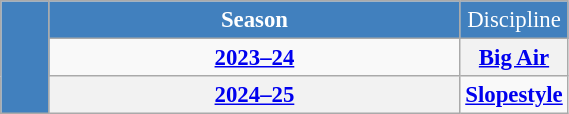<table class="wikitable"  style="font-size:95%; text-align:center; border:gray solid 1px; width:30%;">
<tr style="background:#4180be; color:white;">
<td rowspan="19"></td>
<td><strong>Season</strong></td>
<td style="width:10%;">Discipline</td>
</tr>
<tr>
<td><a href='#'><strong>2023–24</strong></a></td>
<th><a href='#'>Big Air</a></th>
</tr>
<tr>
<th><a href='#'>2024–25</a></th>
<td><a href='#'><strong>Slopestyle</strong></a></td>
</tr>
</table>
